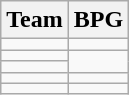<table class=wikitable>
<tr>
<th>Team</th>
<th>BPG</th>
</tr>
<tr>
<td></td>
<td></td>
</tr>
<tr>
<td></td>
<td rowspan=2></td>
</tr>
<tr>
<td></td>
</tr>
<tr>
<td></td>
<td></td>
</tr>
<tr>
<td></td>
<td></td>
</tr>
</table>
